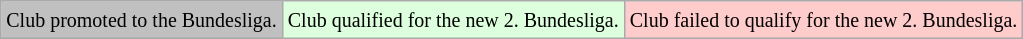<table class="wikitable" align="center">
<tr>
<td bgcolor="#C0C0C0"><small>Club promoted to the Bundesliga.</small></td>
<td bgcolor="#ddffdd"><small>Club qualified for the new 2. Bundesliga.</small></td>
<td bgcolor="#ffcccc"><small>Club failed to qualify for the new 2. Bundesliga.</small></td>
</tr>
</table>
